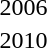<table>
<tr>
<td>2006<br></td>
<td></td>
<td></td>
<td></td>
</tr>
<tr>
<td>2010<br></td>
<td></td>
<td></td>
<td></td>
</tr>
</table>
